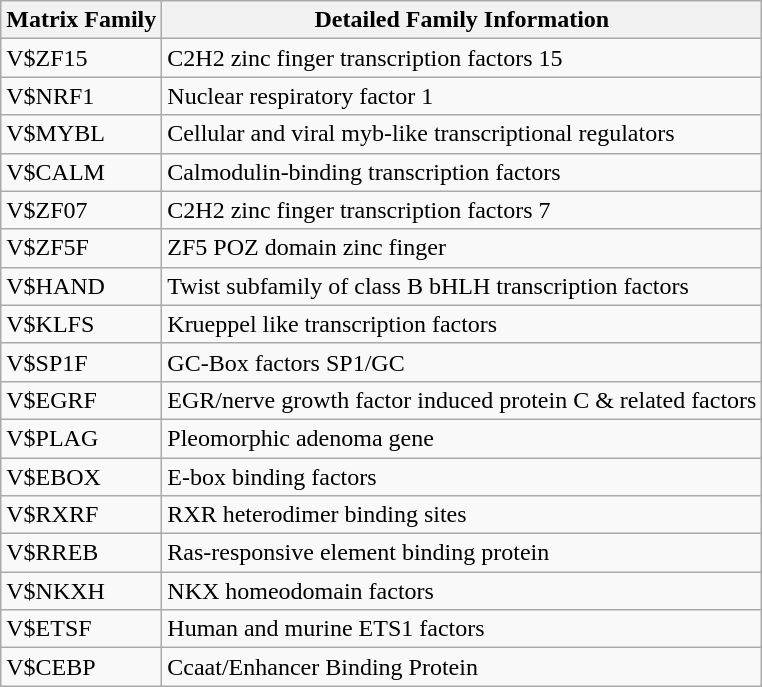<table class="wikitable">
<tr>
<th>Matrix Family</th>
<th>Detailed Family Information</th>
</tr>
<tr>
<td>V$ZF15</td>
<td>C2H2 zinc finger transcription factors 15</td>
</tr>
<tr>
<td>V$NRF1</td>
<td>Nuclear respiratory factor 1</td>
</tr>
<tr>
<td>V$MYBL</td>
<td>Cellular and viral myb-like transcriptional regulators</td>
</tr>
<tr>
<td>V$CALM</td>
<td>Calmodulin-binding transcription factors</td>
</tr>
<tr>
<td>V$ZF07</td>
<td>C2H2 zinc finger transcription factors 7</td>
</tr>
<tr>
<td>V$ZF5F</td>
<td>ZF5 POZ domain zinc finger</td>
</tr>
<tr>
<td>V$HAND</td>
<td>Twist subfamily of class B bHLH transcription factors</td>
</tr>
<tr>
<td>V$KLFS</td>
<td>Krueppel like transcription factors</td>
</tr>
<tr>
<td>V$SP1F</td>
<td>GC-Box factors SP1/GC</td>
</tr>
<tr>
<td>V$EGRF</td>
<td>EGR/nerve growth factor induced protein C & related factors</td>
</tr>
<tr>
<td>V$PLAG</td>
<td>Pleomorphic adenoma gene</td>
</tr>
<tr>
<td>V$EBOX</td>
<td>E-box binding factors</td>
</tr>
<tr>
<td>V$RXRF</td>
<td>RXR heterodimer binding sites</td>
</tr>
<tr>
<td>V$RREB</td>
<td>Ras-responsive element binding protein</td>
</tr>
<tr>
<td>V$NKXH</td>
<td>NKX homeodomain factors</td>
</tr>
<tr>
<td>V$ETSF</td>
<td>Human and murine ETS1 factors</td>
</tr>
<tr>
<td>V$CEBP</td>
<td>Ccaat/Enhancer Binding Protein</td>
</tr>
</table>
